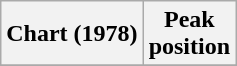<table class="wikitable sortable plainrowheaders" style="text-align:center;">
<tr>
<th scope="col">Chart (1978)</th>
<th scope="col">Peak<br>position</th>
</tr>
<tr>
</tr>
</table>
